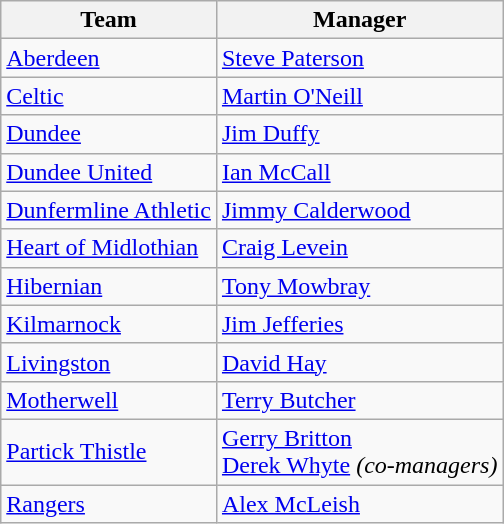<table class="wikitable sortable">
<tr>
<th>Team</th>
<th>Manager</th>
</tr>
<tr>
<td><a href='#'>Aberdeen</a></td>
<td> <a href='#'>Steve Paterson</a></td>
</tr>
<tr>
<td><a href='#'>Celtic</a></td>
<td> <a href='#'>Martin O'Neill</a></td>
</tr>
<tr>
<td><a href='#'>Dundee</a></td>
<td> <a href='#'>Jim Duffy</a></td>
</tr>
<tr>
<td><a href='#'>Dundee United</a></td>
<td> <a href='#'>Ian McCall</a></td>
</tr>
<tr>
<td><a href='#'>Dunfermline Athletic</a></td>
<td> <a href='#'>Jimmy Calderwood</a></td>
</tr>
<tr>
<td><a href='#'>Heart of Midlothian</a></td>
<td> <a href='#'>Craig Levein</a></td>
</tr>
<tr>
<td><a href='#'>Hibernian</a></td>
<td> <a href='#'>Tony Mowbray</a></td>
</tr>
<tr>
<td><a href='#'>Kilmarnock</a></td>
<td> <a href='#'>Jim Jefferies</a></td>
</tr>
<tr>
<td><a href='#'>Livingston</a></td>
<td> <a href='#'>David Hay</a></td>
</tr>
<tr>
<td><a href='#'>Motherwell</a></td>
<td> <a href='#'>Terry Butcher</a></td>
</tr>
<tr>
<td><a href='#'>Partick Thistle</a></td>
<td> <a href='#'>Gerry Britton</a><br> <a href='#'>Derek Whyte</a> <em>(co-managers)</em></td>
</tr>
<tr>
<td><a href='#'>Rangers</a></td>
<td> <a href='#'>Alex McLeish</a></td>
</tr>
</table>
